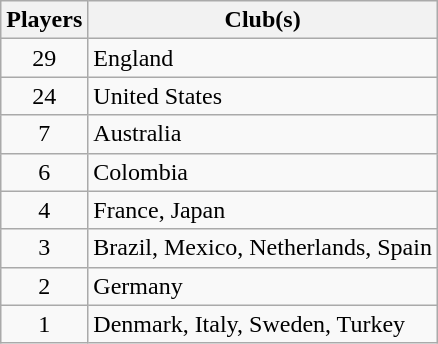<table class="wikitable">
<tr>
<th>Players</th>
<th>Club(s)</th>
</tr>
<tr>
<td align="center">29</td>
<td> England</td>
</tr>
<tr>
<td align="center">24</td>
<td> United States</td>
</tr>
<tr>
<td align="center">7</td>
<td> Australia</td>
</tr>
<tr>
<td align="center">6</td>
<td> Colombia</td>
</tr>
<tr>
<td align="center">4</td>
<td> France,  Japan</td>
</tr>
<tr>
<td align="center">3</td>
<td> Brazil,  Mexico,  Netherlands,  Spain</td>
</tr>
<tr>
<td align="center">2</td>
<td> Germany</td>
</tr>
<tr>
<td align="center">1</td>
<td> Denmark,  Italy,  Sweden,  Turkey</td>
</tr>
</table>
